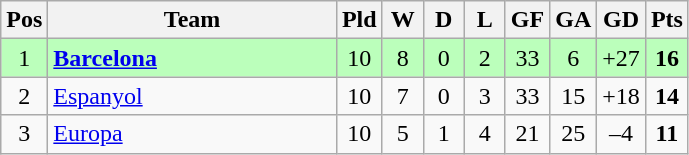<table class="wikitable" style="text-align:center">
<tr>
<th width=20>Pos</th>
<th width=185>Team</th>
<th width=20>Pld</th>
<th width=20>W</th>
<th width=20>D</th>
<th width=20>L</th>
<th width=20>GF</th>
<th width=20>GA</th>
<th width=20>GD</th>
<th width=20>Pts</th>
</tr>
<tr bgcolor=#bbffbb>
<td>1</td>
<td align="left"><strong><a href='#'>Barcelona</a></strong></td>
<td>10</td>
<td>8</td>
<td>0</td>
<td>2</td>
<td>33</td>
<td>6</td>
<td>+27</td>
<td><strong>16</strong></td>
</tr>
<tr align="center">
<td>2</td>
<td align="left"><a href='#'>Espanyol</a></td>
<td>10</td>
<td>7</td>
<td>0</td>
<td>3</td>
<td>33</td>
<td>15</td>
<td>+18</td>
<td><strong>14</strong></td>
</tr>
<tr align="center">
<td>3</td>
<td align="left"><a href='#'>Europa</a></td>
<td>10</td>
<td>5</td>
<td>1</td>
<td>4</td>
<td>21</td>
<td>25</td>
<td>–4</td>
<td><strong>11</strong></td>
</tr>
</table>
